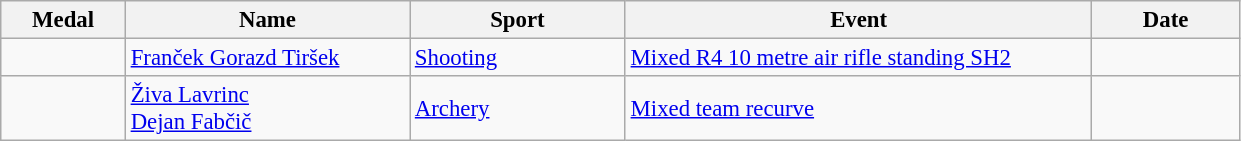<table class="wikitable" style="font-size:95%">
<tr>
<th style="width:5em">Medal</th>
<th style="width:12em">Name</th>
<th style="width:9em">Sport</th>
<th style="width:20em">Event</th>
<th style="width:6em">Date</th>
</tr>
<tr>
<td></td>
<td><a href='#'>Franček Gorazd Tiršek</a></td>
<td><a href='#'>Shooting</a></td>
<td><a href='#'>Mixed R4 10 metre air rifle standing SH2</a></td>
<td></td>
</tr>
<tr>
<td></td>
<td><a href='#'>Živa Lavrinc</a> <br><a href='#'>Dejan Fabčič</a></td>
<td><a href='#'>Archery</a></td>
<td><a href='#'>Mixed team recurve</a></td>
<td></td>
</tr>
</table>
